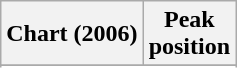<table class="wikitable sortable plainrowheaders" style="text-align:center">
<tr>
<th scope="col">Chart (2006)</th>
<th scope="col">Peak<br> position</th>
</tr>
<tr>
</tr>
<tr>
</tr>
</table>
